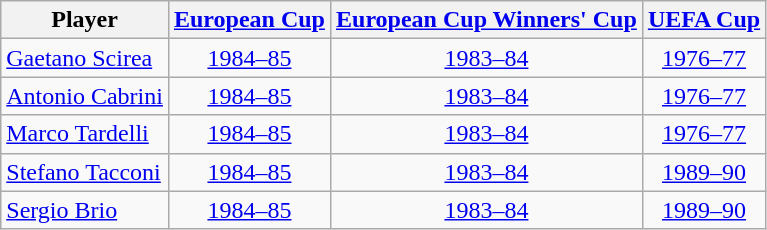<table class="wikitable">
<tr>
<th>Player</th>
<th><a href='#'>European Cup</a></th>
<th><a href='#'>European Cup Winners' Cup</a></th>
<th><a href='#'>UEFA Cup</a></th>
</tr>
<tr>
<td> <a href='#'>Gaetano Scirea</a></td>
<td align=center><a href='#'>1984–85</a></td>
<td align=center><a href='#'>1983–84</a></td>
<td align=center><a href='#'>1976–77</a></td>
</tr>
<tr>
<td> <a href='#'>Antonio Cabrini</a></td>
<td align=center><a href='#'>1984–85</a></td>
<td align=center><a href='#'>1983–84</a></td>
<td align=center><a href='#'>1976–77</a></td>
</tr>
<tr>
<td> <a href='#'>Marco Tardelli</a></td>
<td align=center><a href='#'>1984–85</a></td>
<td align=center><a href='#'>1983–84</a></td>
<td align=center><a href='#'>1976–77</a></td>
</tr>
<tr>
<td> <a href='#'>Stefano Tacconi</a></td>
<td align=center><a href='#'>1984–85</a></td>
<td align=center><a href='#'>1983–84</a></td>
<td align=center><a href='#'>1989–90</a></td>
</tr>
<tr>
<td> <a href='#'>Sergio Brio</a></td>
<td align=center><a href='#'>1984–85</a></td>
<td align=center><a href='#'>1983–84</a></td>
<td align=center><a href='#'>1989–90</a></td>
</tr>
</table>
